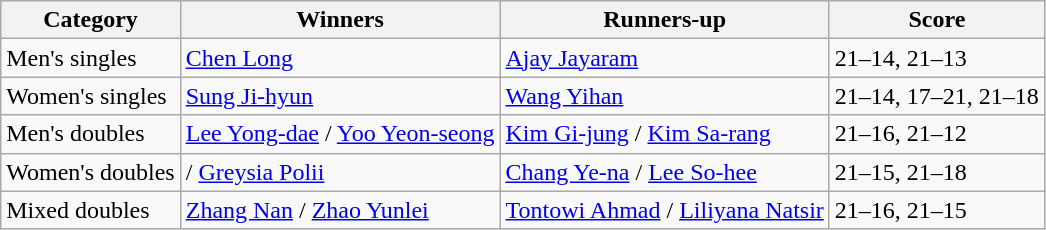<table class=wikitable style="white-space:nowrap;">
<tr>
<th>Category</th>
<th>Winners</th>
<th>Runners-up</th>
<th>Score</th>
</tr>
<tr>
<td>Men's singles</td>
<td> <a href='#'>Chen Long</a></td>
<td> <a href='#'>Ajay Jayaram</a></td>
<td>21–14, 21–13</td>
</tr>
<tr>
<td>Women's singles</td>
<td> <a href='#'>Sung Ji-hyun</a></td>
<td> <a href='#'>Wang Yihan</a></td>
<td>21–14, 17–21, 21–18</td>
</tr>
<tr>
<td>Men's doubles</td>
<td> <a href='#'>Lee Yong-dae</a> / <a href='#'>Yoo Yeon-seong</a></td>
<td> <a href='#'>Kim Gi-jung</a> / <a href='#'>Kim Sa-rang</a></td>
<td>21–16, 21–12</td>
</tr>
<tr>
<td>Women's doubles</td>
<td> / <a href='#'>Greysia Polii</a></td>
<td> <a href='#'>Chang Ye-na</a> / <a href='#'>Lee So-hee</a></td>
<td>21–15, 21–18</td>
</tr>
<tr>
<td>Mixed doubles</td>
<td> <a href='#'>Zhang Nan</a> / <a href='#'>Zhao Yunlei</a></td>
<td> <a href='#'>Tontowi Ahmad</a> / <a href='#'>Liliyana Natsir</a></td>
<td>21–16, 21–15</td>
</tr>
</table>
